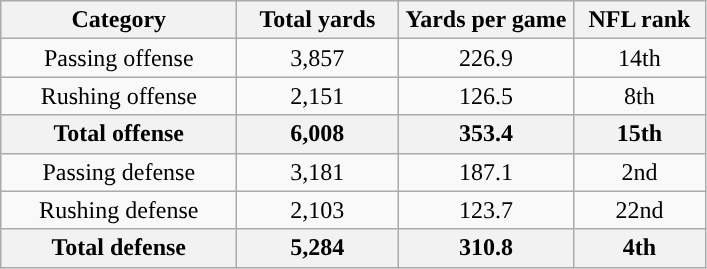<table class="wikitable" style="text-align:center">
<tr>
<th width="150">Category</th>
<th width="100">Total yards</th>
<th width="110">Yards per game</th>
<th width="80">NFL rank<br></th>
</tr>
<tr>
<td>Passing offense</td>
<td>3,857</td>
<td>226.9</td>
<td>14th</td>
</tr>
<tr>
<td>Rushing offense</td>
<td>2,151</td>
<td>126.5</td>
<td>8th</td>
</tr>
<tr>
<th>Total offense</th>
<th>6,008</th>
<th>353.4</th>
<th>15th</th>
</tr>
<tr>
<td>Passing defense</td>
<td>3,181</td>
<td>187.1</td>
<td>2nd</td>
</tr>
<tr>
<td>Rushing defense</td>
<td>2,103</td>
<td>123.7</td>
<td>22nd</td>
</tr>
<tr>
<th>Total defense</th>
<th>5,284</th>
<th>310.8</th>
<th>4th</th>
</tr>
</table>
